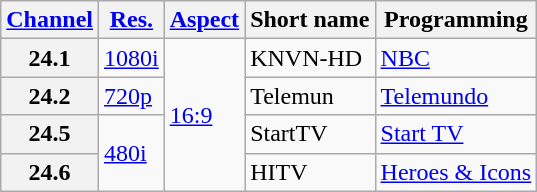<table class="wikitable">
<tr>
<th><a href='#'>Channel</a></th>
<th><a href='#'>Res.</a></th>
<th><a href='#'>Aspect</a></th>
<th>Short name</th>
<th>Programming</th>
</tr>
<tr>
<th scope = "row">24.1</th>
<td><a href='#'>1080i</a></td>
<td rowspan="4"><a href='#'>16:9</a></td>
<td>KNVN-HD</td>
<td><a href='#'>NBC</a></td>
</tr>
<tr>
<th scope = "row">24.2</th>
<td><a href='#'>720p</a></td>
<td>Telemun</td>
<td><a href='#'>Telemundo</a></td>
</tr>
<tr>
<th scope = "row">24.5</th>
<td rowspan="2"><a href='#'>480i</a></td>
<td>StartTV</td>
<td><a href='#'>Start TV</a></td>
</tr>
<tr>
<th scope = "row">24.6</th>
<td>HITV</td>
<td><a href='#'>Heroes & Icons</a></td>
</tr>
</table>
